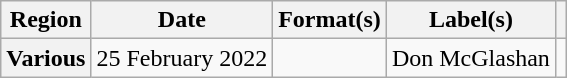<table class="wikitable plainrowheaders">
<tr>
<th scope="col">Region</th>
<th scope="col">Date</th>
<th scope="col">Format(s)</th>
<th scope="col">Label(s)</th>
<th scope="col"></th>
</tr>
<tr>
<th scope="row">Various</th>
<td>25 February 2022</td>
<td></td>
<td>Don McGlashan</td>
<td align="center"></td>
</tr>
</table>
